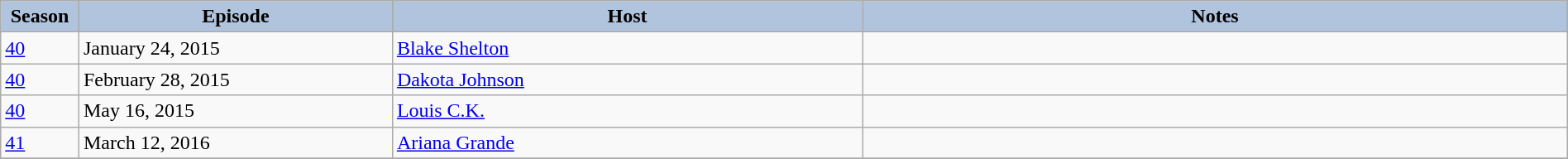<table class="wikitable" style="width:100%;">
<tr>
<th style="background:#B0C4DE;" width="5%">Season</th>
<th style="background:#B0C4DE;" width="20%">Episode</th>
<th style="background:#B0C4DE;" width="30%">Host</th>
<th style="background:#B0C4DE;" width="45%">Notes</th>
</tr>
<tr>
<td><a href='#'>40</a></td>
<td>January 24, 2015</td>
<td><a href='#'>Blake Shelton</a></td>
<td></td>
</tr>
<tr>
<td><a href='#'>40</a></td>
<td>February 28, 2015</td>
<td><a href='#'>Dakota Johnson</a></td>
<td></td>
</tr>
<tr>
<td><a href='#'>40</a></td>
<td>May 16, 2015</td>
<td><a href='#'>Louis C.K.</a></td>
<td></td>
</tr>
<tr>
<td><a href='#'>41</a></td>
<td>March 12, 2016</td>
<td><a href='#'>Ariana Grande</a></td>
<td></td>
</tr>
<tr>
</tr>
</table>
